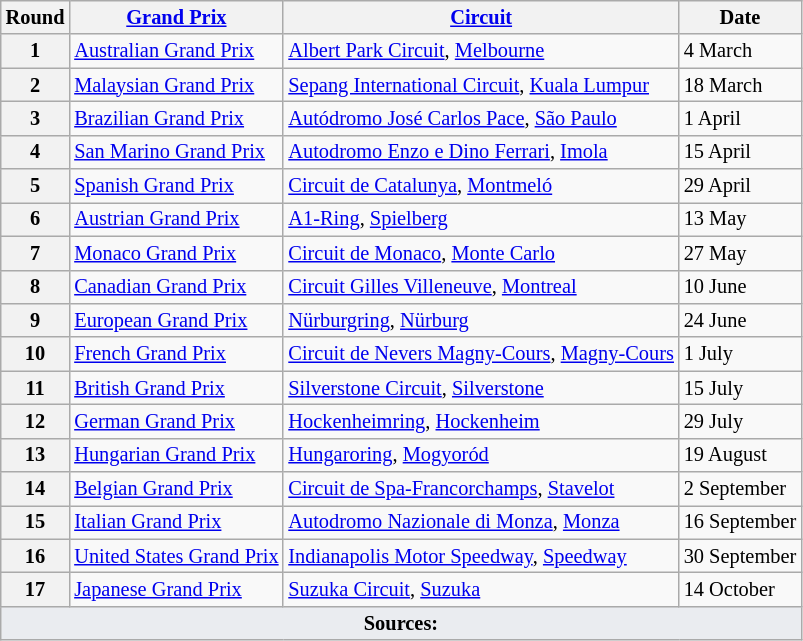<table class="wikitable" style="font-size: 85%;">
<tr>
<th>Round</th>
<th><a href='#'>Grand Prix</a></th>
<th><a href='#'>Circuit</a></th>
<th>Date</th>
</tr>
<tr>
<th>1</th>
<td><a href='#'>Australian Grand Prix</a></td>
<td> <a href='#'>Albert Park Circuit</a>, <a href='#'>Melbourne</a></td>
<td>4 March</td>
</tr>
<tr>
<th>2</th>
<td><a href='#'>Malaysian Grand Prix</a></td>
<td> <a href='#'>Sepang International Circuit</a>, <a href='#'>Kuala Lumpur</a></td>
<td>18 March</td>
</tr>
<tr>
<th>3</th>
<td><a href='#'>Brazilian Grand Prix</a></td>
<td> <a href='#'>Autódromo José Carlos Pace</a>, <a href='#'>São Paulo</a></td>
<td>1 April</td>
</tr>
<tr>
<th>4</th>
<td><a href='#'>San Marino Grand Prix</a></td>
<td> <a href='#'>Autodromo Enzo e Dino Ferrari</a>, <a href='#'>Imola</a></td>
<td>15 April</td>
</tr>
<tr>
<th>5</th>
<td><a href='#'>Spanish Grand Prix</a></td>
<td> <a href='#'>Circuit de Catalunya</a>, <a href='#'>Montmeló</a></td>
<td>29 April</td>
</tr>
<tr>
<th>6</th>
<td><a href='#'>Austrian Grand Prix</a></td>
<td> <a href='#'>A1-Ring</a>, <a href='#'>Spielberg</a></td>
<td>13 May</td>
</tr>
<tr>
<th>7</th>
<td><a href='#'>Monaco Grand Prix</a></td>
<td> <a href='#'>Circuit de Monaco</a>, <a href='#'>Monte Carlo</a></td>
<td>27 May</td>
</tr>
<tr>
<th>8</th>
<td><a href='#'>Canadian Grand Prix</a></td>
<td> <a href='#'>Circuit Gilles Villeneuve</a>, <a href='#'>Montreal</a></td>
<td>10 June</td>
</tr>
<tr>
<th>9</th>
<td><a href='#'>European Grand Prix</a></td>
<td> <a href='#'>Nürburgring</a>, <a href='#'>Nürburg</a></td>
<td>24 June</td>
</tr>
<tr>
<th>10</th>
<td><a href='#'>French Grand Prix</a></td>
<td> <a href='#'>Circuit de Nevers Magny-Cours</a>, <a href='#'>Magny-Cours</a></td>
<td>1 July</td>
</tr>
<tr>
<th>11</th>
<td><a href='#'>British Grand Prix</a></td>
<td> <a href='#'>Silverstone Circuit</a>, <a href='#'>Silverstone</a></td>
<td>15 July</td>
</tr>
<tr>
<th>12</th>
<td><a href='#'>German Grand Prix</a></td>
<td> <a href='#'>Hockenheimring</a>, <a href='#'>Hockenheim</a></td>
<td>29 July</td>
</tr>
<tr>
<th>13</th>
<td><a href='#'>Hungarian Grand Prix</a></td>
<td> <a href='#'>Hungaroring</a>, <a href='#'>Mogyoród</a></td>
<td>19 August</td>
</tr>
<tr>
<th>14</th>
<td><a href='#'>Belgian Grand Prix</a></td>
<td> <a href='#'>Circuit de Spa-Francorchamps</a>, <a href='#'>Stavelot</a></td>
<td>2 September</td>
</tr>
<tr>
<th>15</th>
<td><a href='#'>Italian Grand Prix</a></td>
<td> <a href='#'>Autodromo Nazionale di Monza</a>, <a href='#'>Monza</a></td>
<td>16 September</td>
</tr>
<tr>
<th>16</th>
<td><a href='#'>United States Grand Prix</a></td>
<td> <a href='#'>Indianapolis Motor Speedway</a>, <a href='#'>Speedway</a></td>
<td>30 September</td>
</tr>
<tr>
<th>17</th>
<td><a href='#'>Japanese Grand Prix</a></td>
<td> <a href='#'>Suzuka Circuit</a>, <a href='#'>Suzuka</a></td>
<td>14 October</td>
</tr>
<tr>
<td colspan="4" style="background-color:#EAECF0;text-align:center" align="bottom"><strong>Sources:</strong></td>
</tr>
</table>
